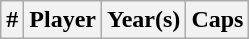<table class="wikitable sortable">
<tr>
<th width=>#</th>
<th width=>Player</th>
<th width=>Year(s)</th>
<th width=>Caps<br></th>
</tr>
</table>
